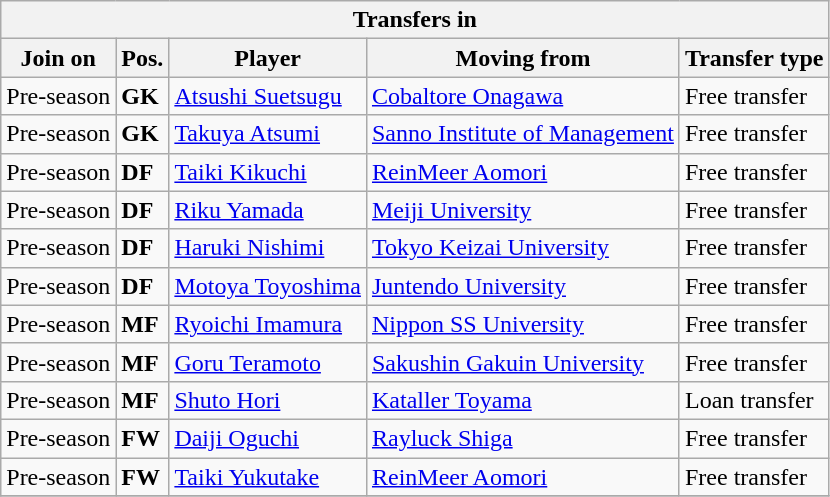<table class="wikitable sortable" style=“text-align:left;>
<tr>
<th colspan="5">Transfers in</th>
</tr>
<tr>
<th>Join on</th>
<th>Pos.</th>
<th>Player</th>
<th>Moving from</th>
<th>Transfer type</th>
</tr>
<tr>
<td>Pre-season</td>
<td><strong>GK</strong></td>
<td> <a href='#'>Atsushi Suetsugu</a></td>
<td> <a href='#'>Cobaltore Onagawa</a></td>
<td>Free transfer</td>
</tr>
<tr>
<td>Pre-season</td>
<td><strong>GK</strong></td>
<td> <a href='#'>Takuya Atsumi</a></td>
<td> <a href='#'>Sanno Institute of Management</a></td>
<td>Free transfer</td>
</tr>
<tr>
<td>Pre-season</td>
<td><strong>DF</strong></td>
<td> <a href='#'>Taiki Kikuchi</a></td>
<td> <a href='#'>ReinMeer Aomori</a></td>
<td>Free transfer</td>
</tr>
<tr>
<td>Pre-season</td>
<td><strong>DF</strong></td>
<td> <a href='#'>Riku Yamada</a></td>
<td> <a href='#'>Meiji University</a></td>
<td>Free transfer</td>
</tr>
<tr>
<td>Pre-season</td>
<td><strong>DF</strong></td>
<td> <a href='#'>Haruki Nishimi</a></td>
<td> <a href='#'>Tokyo Keizai University</a></td>
<td>Free transfer</td>
</tr>
<tr>
<td>Pre-season</td>
<td><strong>DF</strong></td>
<td> <a href='#'>Motoya Toyoshima</a></td>
<td> <a href='#'>Juntendo University</a></td>
<td>Free transfer</td>
</tr>
<tr>
<td>Pre-season</td>
<td><strong>MF</strong></td>
<td> <a href='#'>Ryoichi Imamura</a></td>
<td> <a href='#'>Nippon SS University</a></td>
<td>Free transfer</td>
</tr>
<tr>
<td>Pre-season</td>
<td><strong>MF</strong></td>
<td> <a href='#'>Goru Teramoto</a></td>
<td> <a href='#'>Sakushin Gakuin University</a></td>
<td>Free transfer</td>
</tr>
<tr>
<td>Pre-season</td>
<td><strong>MF</strong></td>
<td> <a href='#'>Shuto Hori</a></td>
<td> <a href='#'>Kataller Toyama</a></td>
<td>Loan transfer</td>
</tr>
<tr>
<td>Pre-season</td>
<td><strong>FW</strong></td>
<td> <a href='#'>Daiji Oguchi</a></td>
<td> <a href='#'>Rayluck Shiga</a></td>
<td>Free transfer</td>
</tr>
<tr>
<td>Pre-season</td>
<td><strong>FW</strong></td>
<td> <a href='#'>Taiki Yukutake</a></td>
<td> <a href='#'>ReinMeer Aomori</a></td>
<td>Free transfer</td>
</tr>
<tr>
</tr>
</table>
